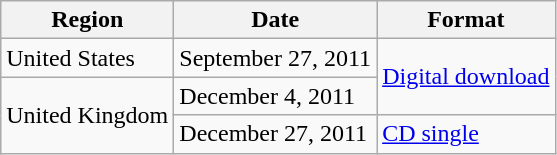<table class=wikitable>
<tr>
<th>Region</th>
<th>Date</th>
<th>Format</th>
</tr>
<tr>
<td>United States</td>
<td>September 27, 2011</td>
<td rowspan="2"><a href='#'>Digital download</a></td>
</tr>
<tr>
<td rowspan="2">United Kingdom</td>
<td>December 4, 2011</td>
</tr>
<tr>
<td>December 27, 2011</td>
<td><a href='#'>CD single</a></td>
</tr>
</table>
